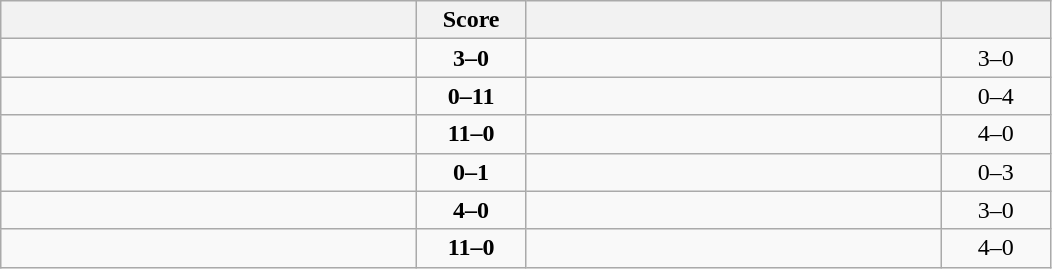<table class="wikitable" style="text-align: center; ">
<tr>
<th align="right" width="270"></th>
<th width="65">Score</th>
<th align="left" width="270"></th>
<th width="65"></th>
</tr>
<tr>
<td align="left"><strong></strong></td>
<td><strong>3–0</strong></td>
<td align="left"></td>
<td>3–0 <strong></strong></td>
</tr>
<tr>
<td align="left"></td>
<td><strong>0–11</strong></td>
<td align="left"><strong></strong></td>
<td>0–4 <strong></strong></td>
</tr>
<tr>
<td align="left"><strong></strong></td>
<td><strong>11–0</strong></td>
<td align="left"></td>
<td>4–0 <strong></strong></td>
</tr>
<tr>
<td align="left"></td>
<td><strong>0–1</strong></td>
<td align="left"><strong></strong></td>
<td>0–3 <strong></strong></td>
</tr>
<tr>
<td align="left"><strong></strong></td>
<td><strong>4–0</strong></td>
<td align="left"></td>
<td>3–0 <strong></strong></td>
</tr>
<tr>
<td align="left"><strong></strong></td>
<td><strong>11–0</strong></td>
<td align="left"></td>
<td>4–0 <strong></strong></td>
</tr>
</table>
